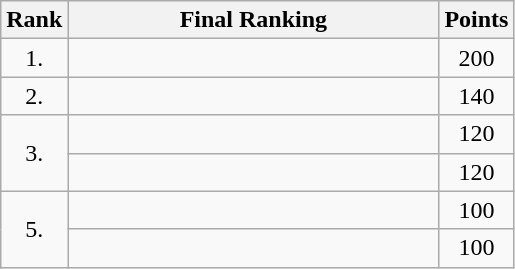<table class="wikitable">
<tr>
<th>Rank</th>
<th style="width:15em">Final Ranking</th>
<th>Points</th>
</tr>
<tr>
<td align="center">1.</td>
<td></td>
<td align="center">200</td>
</tr>
<tr>
<td align="center">2.</td>
<td></td>
<td align="center">140</td>
</tr>
<tr>
<td rowspan=2 align="center">3.</td>
<td></td>
<td align="center">120</td>
</tr>
<tr>
<td></td>
<td align="center">120</td>
</tr>
<tr>
<td rowspan=2 align="center">5.</td>
<td></td>
<td align="center">100</td>
</tr>
<tr>
<td></td>
<td align="center">100</td>
</tr>
</table>
